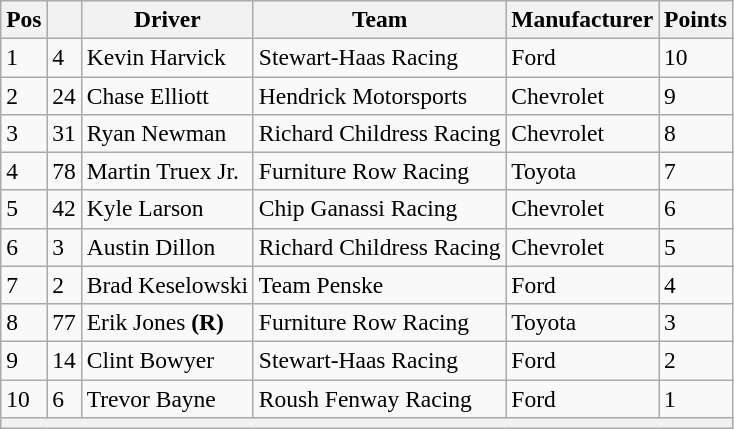<table class="wikitable" style="font-size:98%">
<tr>
<th>Pos</th>
<th></th>
<th>Driver</th>
<th>Team</th>
<th>Manufacturer</th>
<th>Points</th>
</tr>
<tr>
<td>1</td>
<td>4</td>
<td>Kevin Harvick</td>
<td>Stewart-Haas Racing</td>
<td>Ford</td>
<td>10</td>
</tr>
<tr>
<td>2</td>
<td>24</td>
<td>Chase Elliott</td>
<td>Hendrick Motorsports</td>
<td>Chevrolet</td>
<td>9</td>
</tr>
<tr>
<td>3</td>
<td>31</td>
<td>Ryan Newman</td>
<td>Richard Childress Racing</td>
<td>Chevrolet</td>
<td>8</td>
</tr>
<tr>
<td>4</td>
<td>78</td>
<td>Martin Truex Jr.</td>
<td>Furniture Row Racing</td>
<td>Toyota</td>
<td>7</td>
</tr>
<tr>
<td>5</td>
<td>42</td>
<td>Kyle Larson</td>
<td>Chip Ganassi Racing</td>
<td>Chevrolet</td>
<td>6</td>
</tr>
<tr>
<td>6</td>
<td>3</td>
<td>Austin Dillon</td>
<td>Richard Childress Racing</td>
<td>Chevrolet</td>
<td>5</td>
</tr>
<tr>
<td>7</td>
<td>2</td>
<td>Brad Keselowski</td>
<td>Team Penske</td>
<td>Ford</td>
<td>4</td>
</tr>
<tr>
<td>8</td>
<td>77</td>
<td>Erik Jones <strong>(R)</strong></td>
<td>Furniture Row Racing</td>
<td>Toyota</td>
<td>3</td>
</tr>
<tr>
<td>9</td>
<td>14</td>
<td>Clint Bowyer</td>
<td>Stewart-Haas Racing</td>
<td>Ford</td>
<td>2</td>
</tr>
<tr>
<td>10</td>
<td>6</td>
<td>Trevor Bayne</td>
<td>Roush Fenway Racing</td>
<td>Ford</td>
<td>1</td>
</tr>
<tr>
<th colspan="6"></th>
</tr>
</table>
